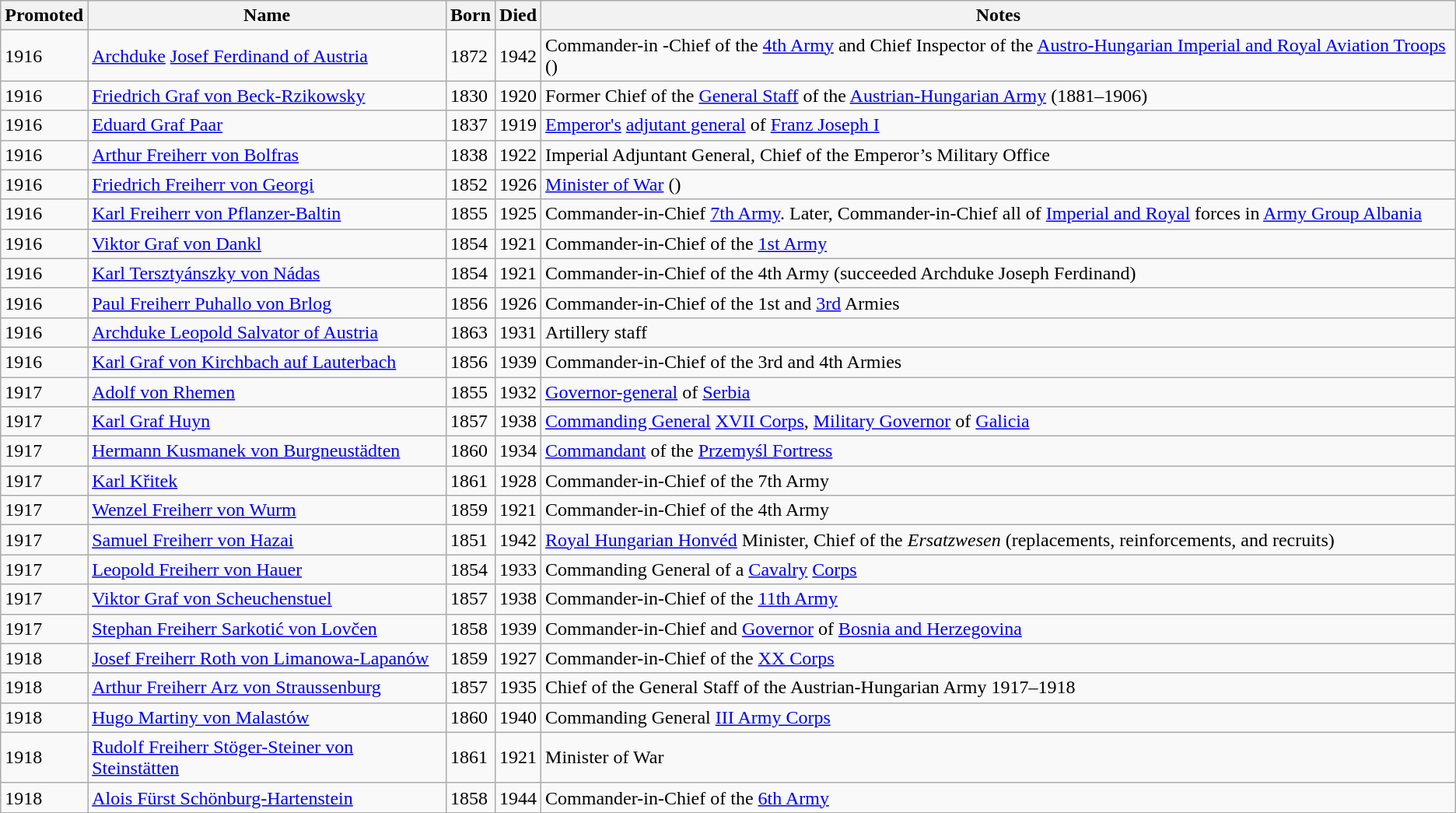<table Class="wikitable sortable">
<tr>
<th>Promoted</th>
<th>Name</th>
<th>Born</th>
<th>Died</th>
<th class=unsortable>Notes</th>
</tr>
<tr>
<td>1916</td>
<td><a href='#'>Archduke</a> <a href='#'>Josef Ferdinand of Austria</a></td>
<td>1872</td>
<td>1942</td>
<td>Commander-in -Chief of the <a href='#'>4th Army</a> and Chief Inspector of the <a href='#'>Austro-Hungarian Imperial and Royal Aviation Troops</a> ()</td>
</tr>
<tr>
<td>1916</td>
<td><a href='#'>Friedrich Graf von Beck-Rzikowsky</a></td>
<td>1830</td>
<td>1920</td>
<td>Former Chief of the <a href='#'>General Staff</a> of the <a href='#'>Austrian-Hungarian Army</a> (1881–1906)</td>
</tr>
<tr>
<td>1916</td>
<td><a href='#'>Eduard Graf Paar</a></td>
<td>1837</td>
<td>1919</td>
<td><a href='#'>Emperor's</a> <a href='#'>adjutant general</a> of <a href='#'>Franz Joseph I</a></td>
</tr>
<tr>
<td>1916</td>
<td><a href='#'>Arthur Freiherr von Bolfras</a></td>
<td>1838</td>
<td>1922</td>
<td>Imperial Adjuntant General, Chief of the Emperor’s Military Office</td>
</tr>
<tr>
<td>1916</td>
<td><a href='#'>Friedrich Freiherr von Georgi</a></td>
<td>1852</td>
<td>1926</td>
<td><a href='#'>Minister of War</a> ()</td>
</tr>
<tr>
<td>1916</td>
<td><a href='#'>Karl Freiherr von Pflanzer-Baltin</a></td>
<td>1855</td>
<td>1925</td>
<td>Commander-in-Chief <a href='#'>7th Army</a>. Later, Commander-in-Chief all of <a href='#'>Imperial and Royal</a> forces in <a href='#'>Army Group Albania</a></td>
</tr>
<tr>
<td>1916</td>
<td><a href='#'>Viktor Graf von Dankl</a></td>
<td>1854</td>
<td>1921</td>
<td>Commander-in-Chief of the <a href='#'>1st Army</a></td>
</tr>
<tr>
<td>1916</td>
<td><a href='#'>Karl Tersztyánszky von Nádas</a></td>
<td>1854</td>
<td>1921</td>
<td>Commander-in-Chief of the 4th Army (succeeded Archduke Joseph Ferdinand)</td>
</tr>
<tr>
<td>1916</td>
<td><a href='#'>Paul Freiherr Puhallo von Brlog</a></td>
<td>1856</td>
<td>1926</td>
<td>Commander-in-Chief of the 1st and <a href='#'>3rd</a> Armies</td>
</tr>
<tr>
<td>1916</td>
<td><a href='#'>Archduke Leopold Salvator of Austria</a></td>
<td>1863</td>
<td>1931</td>
<td>Artillery staff</td>
</tr>
<tr>
<td>1916</td>
<td><a href='#'>Karl Graf von Kirchbach auf Lauterbach</a></td>
<td>1856</td>
<td>1939</td>
<td>Commander-in-Chief of the 3rd and 4th Armies</td>
</tr>
<tr>
<td>1917</td>
<td><a href='#'>Adolf von Rhemen</a></td>
<td>1855</td>
<td>1932</td>
<td><a href='#'>Governor-general</a> of <a href='#'>Serbia</a></td>
</tr>
<tr>
<td>1917</td>
<td><a href='#'>Karl Graf Huyn</a></td>
<td>1857</td>
<td>1938</td>
<td><a href='#'>Commanding General</a> <a href='#'>XVII Corps</a>, <a href='#'>Military Governor</a> of <a href='#'>Galicia</a></td>
</tr>
<tr>
<td>1917</td>
<td><a href='#'>Hermann Kusmanek von Burgneustädten</a></td>
<td>1860</td>
<td>1934</td>
<td><a href='#'>Commandant</a> of the <a href='#'>Przemyśl Fortress</a></td>
</tr>
<tr>
<td>1917</td>
<td><a href='#'>Karl Křitek</a></td>
<td>1861</td>
<td>1928</td>
<td>Commander-in-Chief of the 7th Army</td>
</tr>
<tr>
<td>1917</td>
<td><a href='#'>Wenzel Freiherr von Wurm</a></td>
<td>1859</td>
<td>1921</td>
<td>Commander-in-Chief of the 4th Army</td>
</tr>
<tr>
<td>1917</td>
<td><a href='#'>Samuel Freiherr von Hazai</a></td>
<td>1851</td>
<td>1942</td>
<td><a href='#'>Royal Hungarian Honvéd</a> Minister, Chief of the <em>Ersatzwesen</em> (replacements, reinforcements, and recruits)</td>
</tr>
<tr>
<td>1917</td>
<td><a href='#'>Leopold Freiherr von Hauer</a></td>
<td>1854</td>
<td>1933</td>
<td>Commanding General of a <a href='#'>Cavalry</a> <a href='#'>Corps</a></td>
</tr>
<tr>
<td>1917</td>
<td><a href='#'>Viktor Graf von Scheuchenstuel</a></td>
<td>1857</td>
<td>1938</td>
<td>Commander-in-Chief of the <a href='#'>11th Army</a></td>
</tr>
<tr>
<td>1917</td>
<td><a href='#'>Stephan Freiherr Sarkotić von Lovčen</a></td>
<td>1858</td>
<td>1939</td>
<td>Commander-in-Chief and <a href='#'>Governor</a> of <a href='#'>Bosnia and Herzegovina</a></td>
</tr>
<tr>
<td>1918</td>
<td><a href='#'>Josef Freiherr Roth von Limanowa-Lapanów</a></td>
<td>1859</td>
<td>1927</td>
<td>Commander-in-Chief of the <a href='#'>XX Corps</a></td>
</tr>
<tr>
<td>1918</td>
<td><a href='#'>Arthur Freiherr Arz von Straussenburg</a></td>
<td>1857</td>
<td>1935</td>
<td>Chief of the General Staff of the Austrian-Hungarian Army 1917–1918</td>
</tr>
<tr>
<td>1918</td>
<td><a href='#'>Hugo Martiny von Malastów</a></td>
<td>1860</td>
<td>1940</td>
<td>Commanding General <a href='#'>III Army Corps</a></td>
</tr>
<tr>
<td>1918</td>
<td><a href='#'>Rudolf Freiherr Stöger-Steiner von Steinstätten</a></td>
<td>1861</td>
<td>1921</td>
<td>Minister of War</td>
</tr>
<tr>
<td>1918</td>
<td><a href='#'>Alois Fürst Schönburg-Hartenstein</a></td>
<td>1858</td>
<td>1944</td>
<td>Commander-in-Chief of the <a href='#'>6th Army</a></td>
</tr>
</table>
